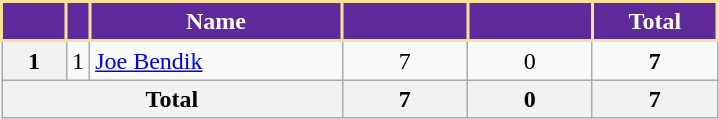<table class="wikitable" style="text-align:center;">
<tr>
<th style="background:#5E299A; color:white; border:2px solid #F8E196; width:35px;"></th>
<th style="background:#5E299A; color:white; border:2px solid #F8E196; width=35px;"></th>
<th scope=col style="background:#5E299A; color:white; border:2px solid #F8E196; width:160px;">Name</th>
<th style="background:#5E299A; color:white; border:2px solid #F8E196; width:75px;"></th>
<th style="background:#5E299A; color:white; border:2px solid #F8E196; width:75px;"></th>
<th style="background:#5E299A; color:white; border:2px solid #F8E196; width:75px;">Total</th>
</tr>
<tr>
<th>1</th>
<td>1</td>
<td align=left> <a href='#'>Joe Bendik</a></td>
<td>7</td>
<td>0</td>
<td><strong>7</strong></td>
</tr>
<tr>
<th colspan="3">Total</th>
<th>7</th>
<th>0</th>
<th>7</th>
</tr>
</table>
